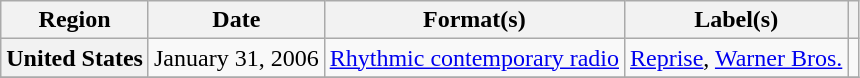<table class="wikitable plainrowheaders">
<tr>
<th scope="col">Region</th>
<th scope="col">Date</th>
<th scope="col">Format(s)</th>
<th scope="col">Label(s)</th>
<th scope="col"></th>
</tr>
<tr>
<th scope="row">United States</th>
<td>January 31, 2006</td>
<td><a href='#'>Rhythmic contemporary radio</a></td>
<td><a href='#'>Reprise</a>, <a href='#'>Warner Bros.</a></td>
<td align="center"></td>
</tr>
<tr>
</tr>
</table>
